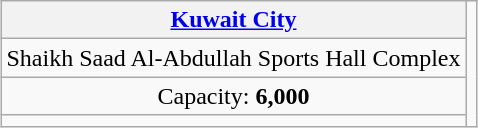<table class="wikitable" style="margin:1em auto; text-align:center">
<tr>
<th><a href='#'>Kuwait City</a></th>
<td rowspan="4"></td>
</tr>
<tr>
<td>Shaikh Saad Al-Abdullah Sports Hall Complex</td>
</tr>
<tr>
<td>Capacity: <strong>6,000</strong></td>
</tr>
<tr>
<td></td>
</tr>
</table>
